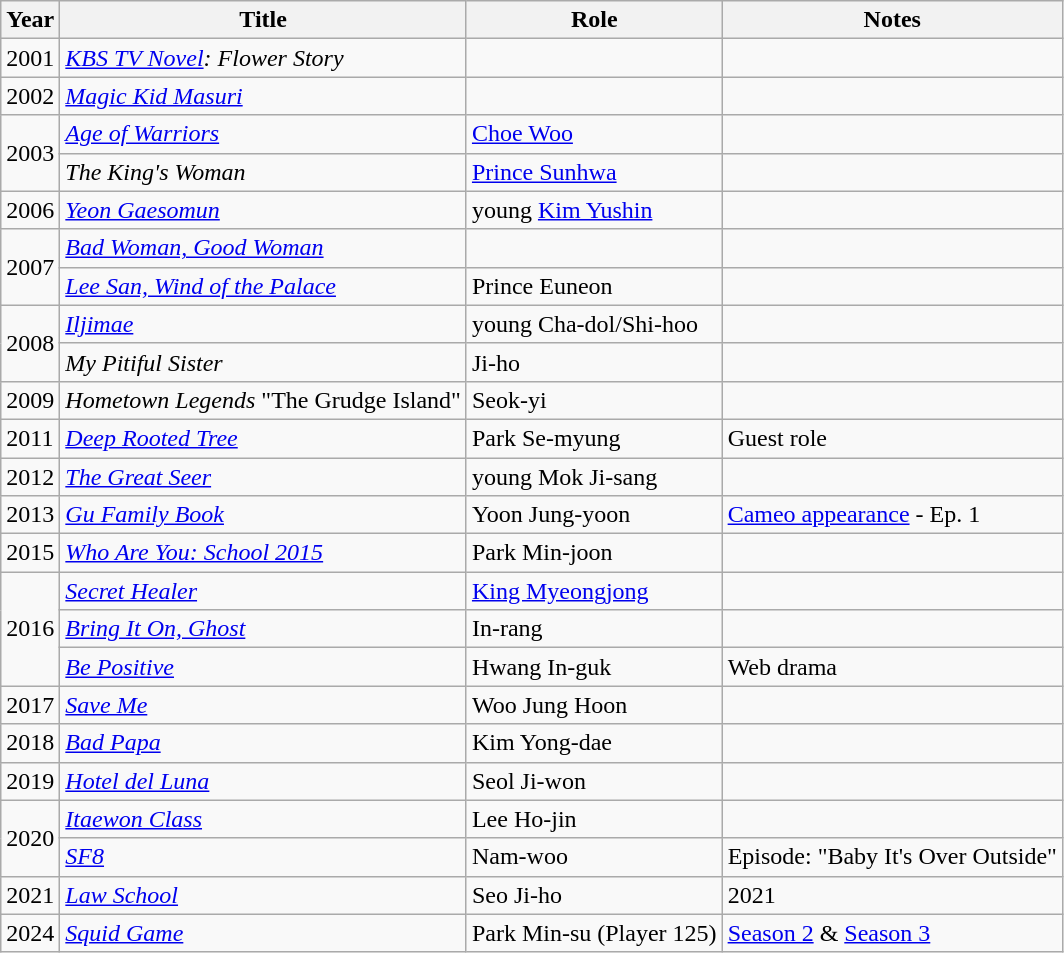<table class="wikitable sortable">
<tr>
<th>Year</th>
<th>Title</th>
<th>Role</th>
<th class="unsortable">Notes</th>
</tr>
<tr>
<td>2001</td>
<td><em><a href='#'>KBS TV Novel</a>: Flower Story</em> </td>
<td></td>
<td></td>
</tr>
<tr>
<td>2002</td>
<td><em><a href='#'>Magic Kid Masuri</a></em></td>
<td></td>
<td></td>
</tr>
<tr>
<td rowspan=2>2003</td>
<td><em><a href='#'>Age of Warriors</a></em></td>
<td><a href='#'>Choe Woo</a></td>
<td></td>
</tr>
<tr>
<td><em>The King's Woman</em></td>
<td><a href='#'>Prince Sunhwa</a></td>
<td></td>
</tr>
<tr>
<td>2006</td>
<td><em><a href='#'>Yeon Gaesomun</a></em></td>
<td>young <a href='#'>Kim Yushin</a></td>
<td></td>
</tr>
<tr>
<td rowspan=2>2007</td>
<td><em><a href='#'>Bad Woman, Good Woman</a></em></td>
<td></td>
<td></td>
</tr>
<tr>
<td><em><a href='#'>Lee San, Wind of the Palace</a></em></td>
<td>Prince Euneon</td>
<td></td>
</tr>
<tr>
<td rowspan=2>2008</td>
<td><em><a href='#'>Iljimae</a></em></td>
<td>young Cha-dol/Shi-hoo</td>
<td></td>
</tr>
<tr>
<td><em>My Pitiful Sister</em></td>
<td>Ji-ho</td>
<td></td>
</tr>
<tr>
<td>2009</td>
<td><em>Hometown Legends</em> "The Grudge Island"</td>
<td>Seok-yi</td>
<td></td>
</tr>
<tr>
<td>2011</td>
<td><em><a href='#'>Deep Rooted Tree</a></em></td>
<td>Park Se-myung</td>
<td>Guest role</td>
</tr>
<tr>
<td>2012</td>
<td><em><a href='#'>The Great Seer</a></em></td>
<td>young Mok Ji-sang</td>
<td></td>
</tr>
<tr>
<td>2013</td>
<td><em><a href='#'>Gu Family Book</a></em></td>
<td>Yoon Jung-yoon</td>
<td><a href='#'>Cameo appearance</a> - Ep. 1</td>
</tr>
<tr>
<td rowspan=1>2015</td>
<td><em><a href='#'>Who Are You: School 2015</a></em></td>
<td>Park Min-joon</td>
<td></td>
</tr>
<tr>
<td rowspan=3>2016</td>
<td><em><a href='#'>Secret Healer</a></em></td>
<td><a href='#'>King Myeongjong</a></td>
<td></td>
</tr>
<tr>
<td><em><a href='#'>Bring It On, Ghost</a></em></td>
<td>In-rang</td>
<td></td>
</tr>
<tr>
<td><em><a href='#'>Be Positive</a></em></td>
<td>Hwang In-guk</td>
<td>Web drama</td>
</tr>
<tr>
<td>2017</td>
<td><a href='#'><em>Save Me</em></a></td>
<td>Woo Jung Hoon</td>
<td></td>
</tr>
<tr>
<td>2018</td>
<td><em><a href='#'>Bad Papa</a></em></td>
<td>Kim Yong-dae</td>
<td></td>
</tr>
<tr>
<td>2019</td>
<td><em><a href='#'>Hotel del Luna</a></em></td>
<td>Seol Ji-won</td>
<td></td>
</tr>
<tr>
<td rowspan=2>2020</td>
<td><em><a href='#'>Itaewon Class</a></em></td>
<td>Lee Ho-jin</td>
<td></td>
</tr>
<tr>
<td><em><a href='#'>SF8</a></em></td>
<td>Nam-woo</td>
<td>Episode: "Baby It's Over Outside"</td>
</tr>
<tr>
<td>2021</td>
<td><em><a href='#'>Law School</a></em></td>
<td>Seo Ji-ho</td>
<td>2021</td>
</tr>
<tr>
<td>2024</td>
<td><em><a href='#'>Squid Game</a></em></td>
<td>Park Min-su (Player 125)</td>
<td><a href='#'>Season 2</a> & <a href='#'>Season 3</a></td>
</tr>
</table>
